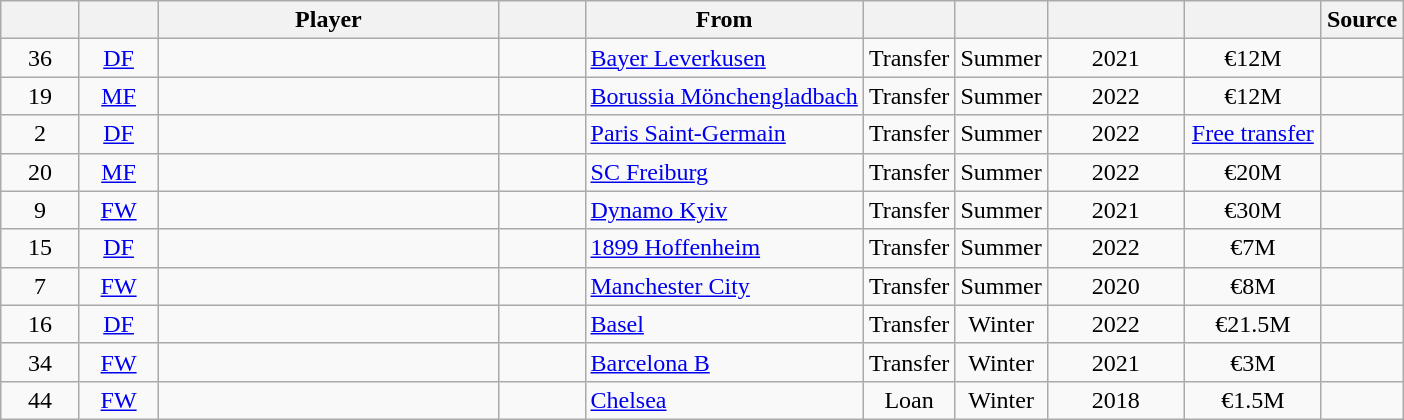<table class="wikitable" style="text-align:center">
<tr>
<th style="width:45px;"></th>
<th style="width:45px;"></th>
<th style="width:220px;">Player</th>
<th style="width:50px;"></th>
<th>From</th>
<th></th>
<th></th>
<th style="width:84px;"></th>
<th style="width:84px;"></th>
<th>Source</th>
</tr>
<tr>
<td>36</td>
<td><a href='#'>DF</a></td>
<td align="left"> </td>
<td></td>
<td style="text-align:left"> <a href='#'>Bayer Leverkusen</a></td>
<td>Transfer</td>
<td>Summer</td>
<td>2021</td>
<td>€12M</td>
<td></td>
</tr>
<tr>
<td>19</td>
<td><a href='#'>MF</a></td>
<td align="left"> </td>
<td></td>
<td style="text-align:left"> <a href='#'>Borussia Mönchengladbach</a></td>
<td>Transfer</td>
<td>Summer</td>
<td>2022</td>
<td>€12M</td>
<td></td>
</tr>
<tr>
<td>2</td>
<td><a href='#'>DF</a></td>
<td align="left"> </td>
<td></td>
<td style="text-align:left"> <a href='#'>Paris Saint-Germain</a></td>
<td>Transfer</td>
<td>Summer</td>
<td>2022</td>
<td><a href='#'>Free transfer</a></td>
<td></td>
</tr>
<tr>
<td>20</td>
<td><a href='#'>MF</a></td>
<td align="left"> </td>
<td></td>
<td style="text-align:left"> <a href='#'>SC Freiburg</a></td>
<td>Transfer</td>
<td>Summer</td>
<td>2022</td>
<td>€20M</td>
<td></td>
</tr>
<tr>
<td>9</td>
<td><a href='#'>FW</a></td>
<td align="left"> </td>
<td></td>
<td style="text-align:left"> <a href='#'>Dynamo Kyiv</a></td>
<td>Transfer</td>
<td>Summer</td>
<td>2021</td>
<td>€30M</td>
<td></td>
</tr>
<tr>
<td>15</td>
<td><a href='#'>DF</a></td>
<td align="left"> </td>
<td></td>
<td style="text-align:left"> <a href='#'>1899 Hoffenheim</a></td>
<td>Transfer</td>
<td>Summer</td>
<td>2022</td>
<td>€7M</td>
<td></td>
</tr>
<tr>
<td>7</td>
<td><a href='#'>FW</a></td>
<td align="left"> </td>
<td></td>
<td style="text-align:left"> <a href='#'>Manchester City</a></td>
<td>Transfer</td>
<td>Summer</td>
<td>2020</td>
<td>€8M</td>
<td></td>
</tr>
<tr>
<td>16</td>
<td><a href='#'>DF</a></td>
<td align="left"> </td>
<td></td>
<td style="text-align:left"> <a href='#'>Basel</a></td>
<td>Transfer</td>
<td>Winter</td>
<td>2022</td>
<td>€21.5M</td>
<td></td>
</tr>
<tr>
<td>34</td>
<td><a href='#'>FW</a></td>
<td align="left"> </td>
<td></td>
<td style="text-align:left"> <a href='#'>Barcelona B</a></td>
<td>Transfer</td>
<td>Winter</td>
<td>2021</td>
<td>€3M</td>
<td></td>
</tr>
<tr>
<td>44</td>
<td><a href='#'>FW</a></td>
<td align="left"> </td>
<td></td>
<td style="text-align:left"> <a href='#'>Chelsea</a></td>
<td>Loan</td>
<td>Winter</td>
<td>2018</td>
<td>€1.5M</td>
<td></td>
</tr>
</table>
